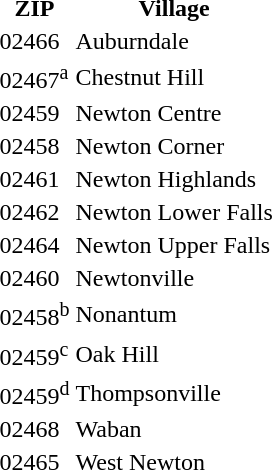<table>
<tr>
<th>ZIP</th>
<th>Village</th>
</tr>
<tr ->
<td>02466</td>
<td>Auburndale</td>
</tr>
<tr ->
<td>02467<sup>a</sup></td>
<td>Chestnut Hill</td>
</tr>
<tr ->
<td>02459</td>
<td>Newton Centre</td>
</tr>
<tr ->
<td>02458</td>
<td>Newton Corner</td>
</tr>
<tr ->
<td>02461</td>
<td>Newton Highlands</td>
</tr>
<tr ->
<td>02462</td>
<td>Newton Lower Falls</td>
</tr>
<tr ->
<td>02464</td>
<td>Newton Upper Falls</td>
</tr>
<tr ->
<td>02460</td>
<td>Newtonville</td>
</tr>
<tr ->
<td>02458<sup>b</sup></td>
<td>Nonantum</td>
</tr>
<tr ->
<td>02459<sup>c</sup></td>
<td>Oak Hill</td>
</tr>
<tr ->
<td>02459<sup>d</sup></td>
<td>Thompsonville</td>
</tr>
<tr ->
<td>02468</td>
<td>Waban</td>
</tr>
<tr ->
<td>02465</td>
<td>West Newton</td>
</tr>
</table>
